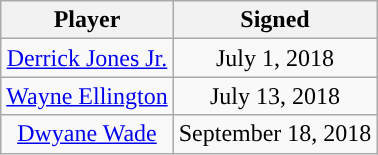<table class="wikitable sortable" style="text-align:center;">
<tr>
<th>Player</th>
<th>Signed</th>
</tr>
<tr>
<td><a href='#'>Derrick Jones Jr.</a></td>
<td>July 1, 2018</td>
</tr>
<tr>
<td><a href='#'>Wayne Ellington</a></td>
<td>July 13, 2018</td>
</tr>
<tr>
<td><a href='#'>Dwyane Wade</a></td>
<td>September 18, 2018</td>
</tr>
</table>
